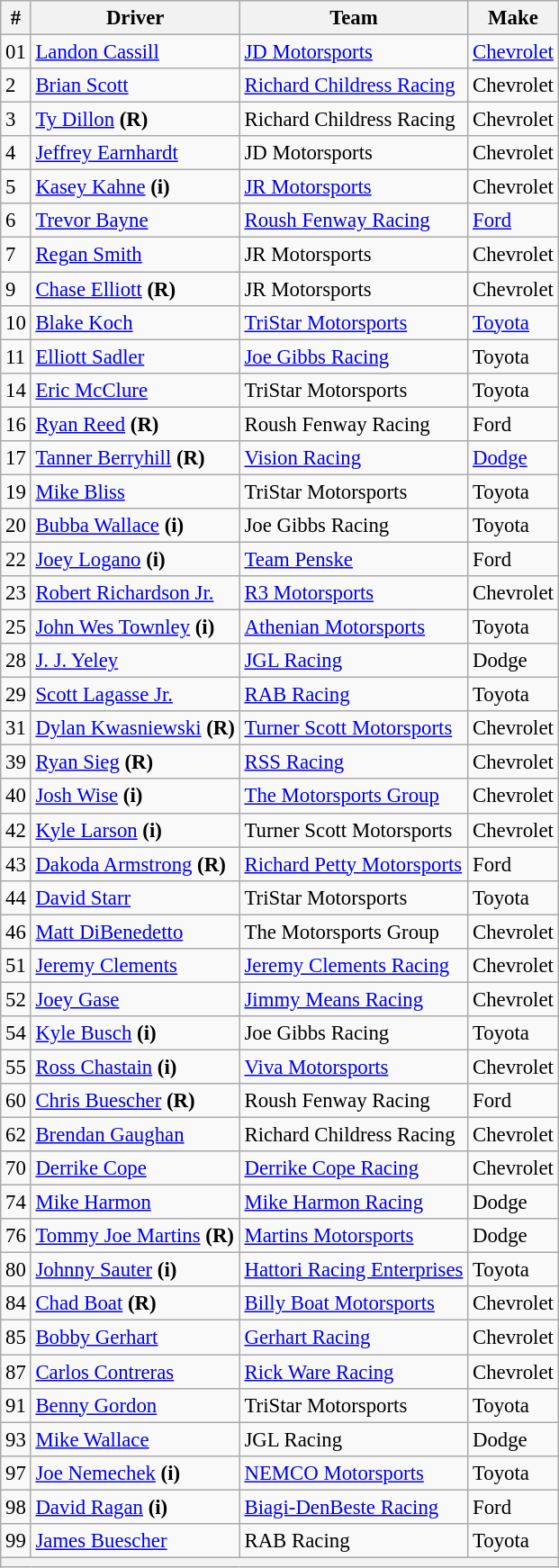<table class="wikitable" style="font-size:95%">
<tr>
<th>#</th>
<th>Driver</th>
<th>Team</th>
<th>Make</th>
</tr>
<tr>
<td>01</td>
<td><a href='#'>Landon Cassill</a></td>
<td><a href='#'>JD Motorsports</a></td>
<td><a href='#'>Chevrolet</a></td>
</tr>
<tr>
<td>2</td>
<td><a href='#'>Brian Scott</a></td>
<td><a href='#'>Richard Childress Racing</a></td>
<td>Chevrolet</td>
</tr>
<tr>
<td>3</td>
<td><a href='#'>Ty Dillon</a> <strong>(R)</strong></td>
<td>Richard Childress Racing</td>
<td>Chevrolet</td>
</tr>
<tr>
<td>4</td>
<td><a href='#'>Jeffrey Earnhardt</a></td>
<td>JD Motorsports</td>
<td>Chevrolet</td>
</tr>
<tr>
<td>5</td>
<td><a href='#'>Kasey Kahne</a> <strong>(i)</strong></td>
<td><a href='#'>JR Motorsports</a></td>
<td>Chevrolet</td>
</tr>
<tr>
<td>6</td>
<td><a href='#'>Trevor Bayne</a></td>
<td><a href='#'>Roush Fenway Racing</a></td>
<td><a href='#'>Ford</a></td>
</tr>
<tr>
<td>7</td>
<td><a href='#'>Regan Smith</a></td>
<td>JR Motorsports</td>
<td>Chevrolet</td>
</tr>
<tr>
<td>9</td>
<td><a href='#'>Chase Elliott</a> <strong>(R)</strong></td>
<td>JR Motorsports</td>
<td>Chevrolet</td>
</tr>
<tr>
<td>10</td>
<td><a href='#'>Blake Koch</a></td>
<td><a href='#'>TriStar Motorsports</a></td>
<td><a href='#'>Toyota</a></td>
</tr>
<tr>
<td>11</td>
<td><a href='#'>Elliott Sadler</a></td>
<td><a href='#'>Joe Gibbs Racing</a></td>
<td>Toyota</td>
</tr>
<tr>
<td>14</td>
<td><a href='#'>Eric McClure</a></td>
<td>TriStar Motorsports</td>
<td>Toyota</td>
</tr>
<tr>
<td>16</td>
<td><a href='#'>Ryan Reed</a> <strong>(R)</strong></td>
<td>Roush Fenway Racing</td>
<td>Ford</td>
</tr>
<tr>
<td>17</td>
<td><a href='#'>Tanner Berryhill</a> <strong>(R)</strong></td>
<td><a href='#'>Vision Racing</a></td>
<td><a href='#'>Dodge</a></td>
</tr>
<tr>
<td>19</td>
<td><a href='#'>Mike Bliss</a></td>
<td>TriStar Motorsports</td>
<td>Toyota</td>
</tr>
<tr>
<td>20</td>
<td><a href='#'>Bubba Wallace</a> <strong>(i)</strong></td>
<td>Joe Gibbs Racing</td>
<td>Toyota</td>
</tr>
<tr>
<td>22</td>
<td><a href='#'>Joey Logano</a> <strong>(i)</strong></td>
<td><a href='#'>Team Penske</a></td>
<td>Ford</td>
</tr>
<tr>
<td>23</td>
<td><a href='#'>Robert Richardson Jr.</a></td>
<td><a href='#'>R3 Motorsports</a></td>
<td>Chevrolet</td>
</tr>
<tr>
<td>25</td>
<td><a href='#'>John Wes Townley</a> <strong>(i)</strong></td>
<td><a href='#'>Athenian Motorsports</a></td>
<td>Toyota</td>
</tr>
<tr>
<td>28</td>
<td><a href='#'>J. J. Yeley</a></td>
<td><a href='#'>JGL Racing</a></td>
<td>Dodge</td>
</tr>
<tr>
<td>29</td>
<td><a href='#'>Scott Lagasse Jr.</a></td>
<td><a href='#'>RAB Racing</a></td>
<td>Toyota</td>
</tr>
<tr>
<td>31</td>
<td><a href='#'>Dylan Kwasniewski</a> <strong>(R)</strong></td>
<td><a href='#'>Turner Scott Motorsports</a></td>
<td>Chevrolet</td>
</tr>
<tr>
<td>39</td>
<td><a href='#'>Ryan Sieg</a> <strong>(R)</strong></td>
<td><a href='#'>RSS Racing</a></td>
<td>Chevrolet</td>
</tr>
<tr>
<td>40</td>
<td><a href='#'>Josh Wise</a> <strong>(i)</strong></td>
<td><a href='#'>The Motorsports Group</a></td>
<td>Chevrolet</td>
</tr>
<tr>
<td>42</td>
<td><a href='#'>Kyle Larson</a> <strong>(i)</strong></td>
<td>Turner Scott Motorsports</td>
<td>Chevrolet</td>
</tr>
<tr>
<td>43</td>
<td><a href='#'>Dakoda Armstrong</a> <strong>(R)</strong></td>
<td><a href='#'>Richard Petty Motorsports</a></td>
<td>Ford</td>
</tr>
<tr>
<td>44</td>
<td><a href='#'>David Starr</a></td>
<td>TriStar Motorsports</td>
<td>Toyota</td>
</tr>
<tr>
<td>46</td>
<td><a href='#'>Matt DiBenedetto</a></td>
<td>The Motorsports Group</td>
<td>Chevrolet</td>
</tr>
<tr>
<td>51</td>
<td><a href='#'>Jeremy Clements</a></td>
<td><a href='#'>Jeremy Clements Racing</a></td>
<td>Chevrolet</td>
</tr>
<tr>
<td>52</td>
<td><a href='#'>Joey Gase</a></td>
<td><a href='#'>Jimmy Means Racing</a></td>
<td>Chevrolet</td>
</tr>
<tr>
<td>54</td>
<td><a href='#'>Kyle Busch</a> <strong>(i)</strong></td>
<td>Joe Gibbs Racing</td>
<td>Toyota</td>
</tr>
<tr>
<td>55</td>
<td><a href='#'>Ross Chastain</a> <strong>(i)</strong></td>
<td><a href='#'>Viva Motorsports</a></td>
<td>Chevrolet</td>
</tr>
<tr>
<td>60</td>
<td><a href='#'>Chris Buescher</a> <strong>(R)</strong></td>
<td>Roush Fenway Racing</td>
<td>Ford</td>
</tr>
<tr>
<td>62</td>
<td><a href='#'>Brendan Gaughan</a></td>
<td>Richard Childress Racing</td>
<td>Chevrolet</td>
</tr>
<tr>
<td>70</td>
<td><a href='#'>Derrike Cope</a></td>
<td><a href='#'>Derrike Cope Racing</a></td>
<td>Chevrolet</td>
</tr>
<tr>
<td>74</td>
<td><a href='#'>Mike Harmon</a></td>
<td><a href='#'>Mike Harmon Racing</a></td>
<td>Dodge</td>
</tr>
<tr>
<td>76</td>
<td><a href='#'>Tommy Joe Martins</a> <strong>(R)</strong></td>
<td><a href='#'>Martins Motorsports</a></td>
<td>Dodge</td>
</tr>
<tr>
<td>80</td>
<td><a href='#'>Johnny Sauter</a> <strong>(i)</strong></td>
<td><a href='#'>Hattori Racing Enterprises</a></td>
<td>Toyota</td>
</tr>
<tr>
<td>84</td>
<td><a href='#'>Chad Boat</a> <strong>(R)</strong></td>
<td><a href='#'>Billy Boat Motorsports</a></td>
<td>Chevrolet</td>
</tr>
<tr>
<td>85</td>
<td><a href='#'>Bobby Gerhart</a></td>
<td><a href='#'>Gerhart Racing</a></td>
<td>Chevrolet</td>
</tr>
<tr>
<td>87</td>
<td><a href='#'>Carlos Contreras</a></td>
<td><a href='#'>Rick Ware Racing</a></td>
<td>Chevrolet</td>
</tr>
<tr>
<td>91</td>
<td><a href='#'>Benny Gordon</a></td>
<td>TriStar Motorsports</td>
<td>Toyota</td>
</tr>
<tr>
<td>93</td>
<td><a href='#'>Mike Wallace</a></td>
<td>JGL Racing</td>
<td>Dodge</td>
</tr>
<tr>
<td>97</td>
<td><a href='#'>Joe Nemechek</a> <strong>(i)</strong></td>
<td><a href='#'>NEMCO Motorsports</a></td>
<td>Toyota</td>
</tr>
<tr>
<td>98</td>
<td><a href='#'>David Ragan</a> <strong>(i)</strong></td>
<td><a href='#'>Biagi-DenBeste Racing</a></td>
<td>Ford</td>
</tr>
<tr>
<td>99</td>
<td><a href='#'>James Buescher</a></td>
<td>RAB Racing</td>
<td>Toyota</td>
</tr>
<tr>
<th colspan="4"></th>
</tr>
</table>
